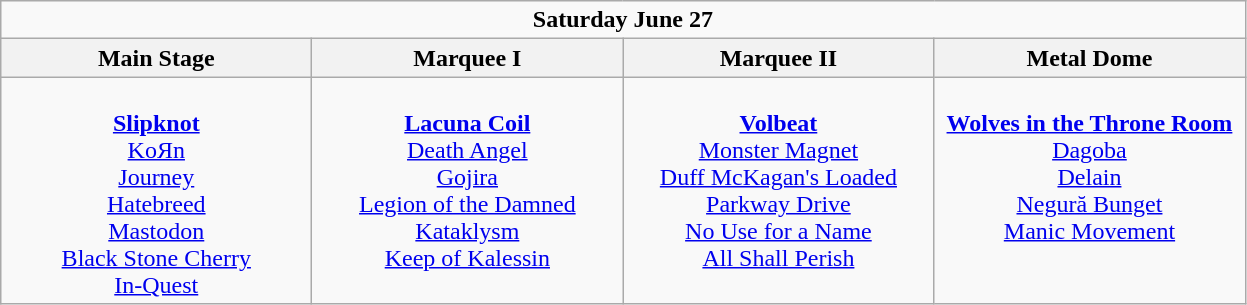<table class="wikitable">
<tr>
<td colspan="4" style="text-align:center;"><strong>Saturday June 27</strong></td>
</tr>
<tr>
<th>Main Stage</th>
<th>Marquee I</th>
<th>Marquee II</th>
<th>Metal Dome</th>
</tr>
<tr>
<td style="text-align:center; vertical-align:top; width:200px;"><br><strong><a href='#'>Slipknot</a></strong>
<br><a href='#'>KoЯn</a>
<br><a href='#'>Journey</a> 
<br><a href='#'>Hatebreed</a>
<br><a href='#'>Mastodon</a>
<br><a href='#'>Black Stone Cherry</a>
<br><a href='#'>In-Quest</a></td>
<td style="text-align:center; vertical-align:top; width:200px;"><br><strong><a href='#'>Lacuna Coil</a></strong>
<br><a href='#'>Death Angel</a> 
<br><a href='#'>Gojira</a>
<br><a href='#'>Legion of the Damned</a>
<br><a href='#'>Kataklysm</a>
<br><a href='#'>Keep of Kalessin</a></td>
<td style="text-align:center; vertical-align:top; width:200px;"><br><strong><a href='#'>Volbeat</a></strong>
<br><a href='#'>Monster Magnet</a> 
<br><a href='#'>Duff McKagan's Loaded</a> 
<br><a href='#'>Parkway Drive</a>
<br><a href='#'>No Use for a Name</a>
<br><a href='#'>All Shall Perish</a></td>
<td style="text-align:center; vertical-align:top; width:200px;"><br><strong><a href='#'>Wolves in the Throne Room</a></strong>
<br><a href='#'>Dagoba</a> 
<br><a href='#'>Delain</a>
<br><a href='#'>Negură Bunget</a>
<br><a href='#'>Manic Movement</a></td>
</tr>
</table>
